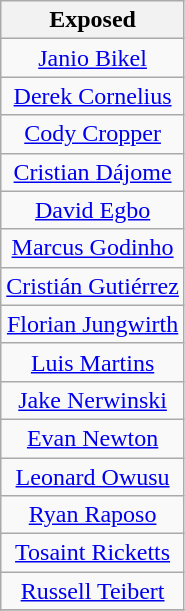<table class="wikitable" style="text-align:center">
<tr>
<th>Exposed</th>
</tr>
<tr>
<td><a href='#'>Janio Bikel</a></td>
</tr>
<tr>
<td><a href='#'>Derek Cornelius</a></td>
</tr>
<tr>
<td><a href='#'>Cody Cropper</a></td>
</tr>
<tr>
<td><a href='#'>Cristian Dájome</a></td>
</tr>
<tr>
<td><a href='#'>David Egbo</a></td>
</tr>
<tr>
<td><a href='#'>Marcus Godinho</a></td>
</tr>
<tr>
<td><a href='#'>Cristián Gutiérrez</a></td>
</tr>
<tr>
<td><a href='#'>Florian Jungwirth</a></td>
</tr>
<tr>
<td><a href='#'>Luis Martins</a></td>
</tr>
<tr>
<td><a href='#'>Jake Nerwinski</a></td>
</tr>
<tr>
<td><a href='#'>Evan Newton</a></td>
</tr>
<tr>
<td><a href='#'>Leonard Owusu</a></td>
</tr>
<tr>
<td><a href='#'>Ryan Raposo</a></td>
</tr>
<tr>
<td><a href='#'>Tosaint Ricketts</a></td>
</tr>
<tr>
<td><a href='#'>Russell Teibert</a></td>
</tr>
<tr>
</tr>
</table>
